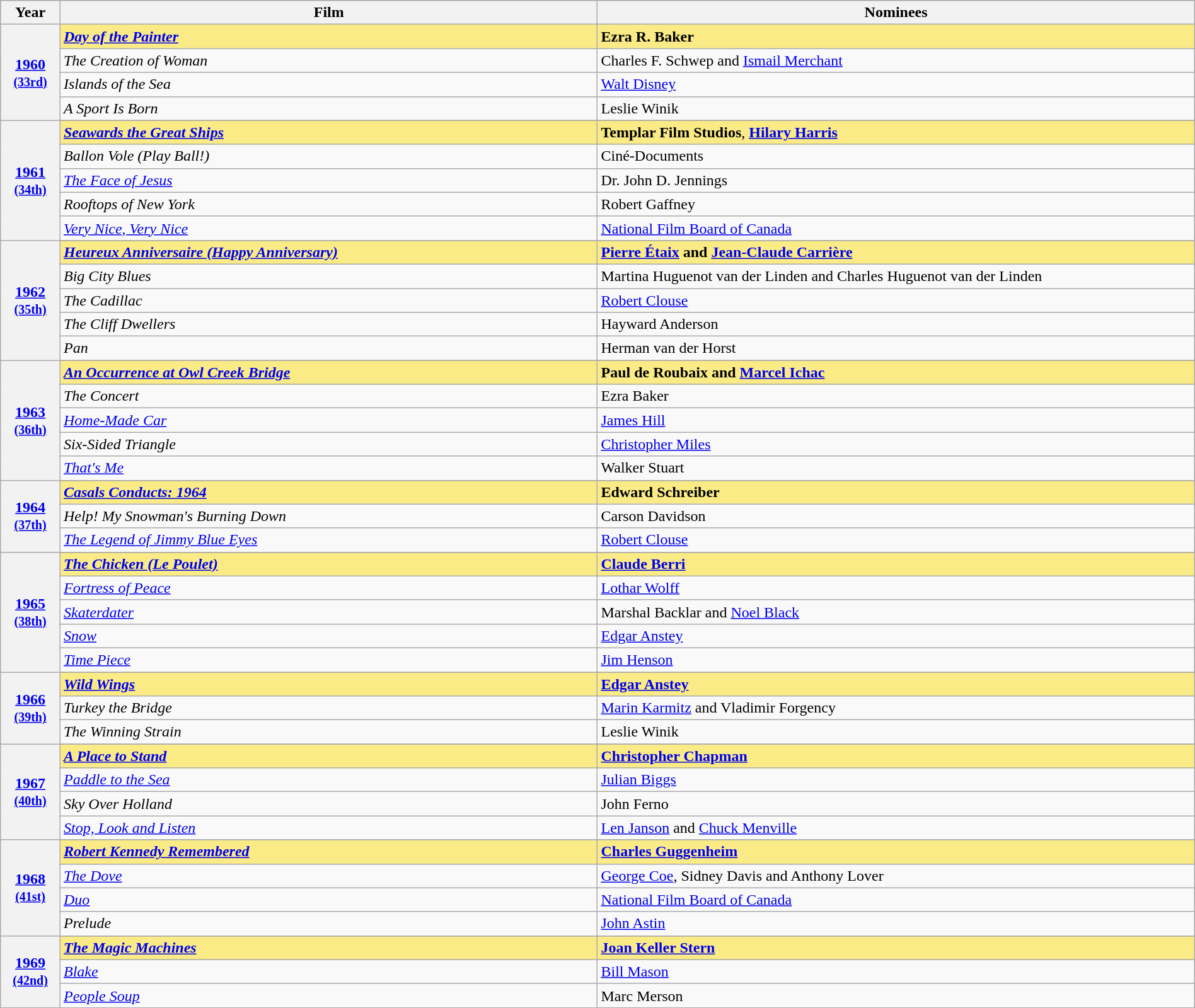<table class="wikitable" style="width:100%">
<tr bgcolor="#bebebe">
<th width="5%">Year</th>
<th width="45%">Film</th>
<th width="50%">Nominees</th>
</tr>
<tr style="background:#FAEB86">
<th rowspan="4"><a href='#'>1960</a><br><small><a href='#'>(33rd)</a></small></th>
<td><strong><em><a href='#'>Day of the Painter</a></em></strong></td>
<td><strong>Ezra R. Baker</strong></td>
</tr>
<tr>
<td><em>The Creation of Woman</em></td>
<td>Charles F. Schwep and <a href='#'>Ismail Merchant</a></td>
</tr>
<tr>
<td><em>Islands of the Sea</em></td>
<td><a href='#'>Walt Disney</a></td>
</tr>
<tr>
<td><em>A Sport Is Born</em></td>
<td>Leslie Winik</td>
</tr>
<tr>
<th rowspan="6" style="text-align:center"><a href='#'>1961</a><br><small><a href='#'>(34th)</a></small></th>
</tr>
<tr style="background:#FAEB86">
<td><strong><em><a href='#'>Seawards the Great Ships</a></em></strong></td>
<td><strong>Templar Film Studios</strong>, <strong><a href='#'>Hilary Harris</a></strong></td>
</tr>
<tr>
<td><em>Ballon Vole (Play Ball!)</em></td>
<td>Ciné-Documents</td>
</tr>
<tr>
<td><em><a href='#'>The Face of Jesus</a></em></td>
<td>Dr. John D. Jennings</td>
</tr>
<tr>
<td><em>Rooftops of New York</em></td>
<td>Robert Gaffney</td>
</tr>
<tr>
<td><em><a href='#'>Very Nice, Very Nice</a></em></td>
<td><a href='#'>National Film Board of Canada</a></td>
</tr>
<tr>
<th rowspan="6" style="text-align:center"><a href='#'>1962</a><br><small><a href='#'>(35th)</a></small></th>
</tr>
<tr style="background:#FAEB86">
<td><strong><em><a href='#'>Heureux Anniversaire (Happy Anniversary)</a></em></strong></td>
<td><strong><a href='#'>Pierre Étaix</a> and <a href='#'>Jean-Claude Carrière</a></strong></td>
</tr>
<tr>
<td><em>Big City Blues</em></td>
<td>Martina Huguenot van der Linden and Charles Huguenot van der Linden</td>
</tr>
<tr>
<td><em>The Cadillac</em></td>
<td><a href='#'>Robert Clouse</a></td>
</tr>
<tr>
<td><em>The Cliff Dwellers</em> </td>
<td>Hayward Anderson</td>
</tr>
<tr>
<td><em>Pan</em></td>
<td>Herman van der Horst</td>
</tr>
<tr>
<th rowspan="6" style="text-align:center"><a href='#'>1963</a><br><small><a href='#'>(36th)</a></small></th>
</tr>
<tr style="background:#FAEB86">
<td><strong><em><a href='#'>An Occurrence at Owl Creek Bridge</a></em></strong></td>
<td><strong>Paul de Roubaix and <a href='#'>Marcel Ichac</a></strong></td>
</tr>
<tr>
<td><em>The Concert</em></td>
<td>Ezra Baker</td>
</tr>
<tr>
<td><em><a href='#'>Home-Made Car</a></em></td>
<td><a href='#'>James Hill</a></td>
</tr>
<tr>
<td><em>Six-Sided Triangle</em></td>
<td><a href='#'>Christopher Miles</a></td>
</tr>
<tr>
<td><em><a href='#'>That's Me</a></em></td>
<td>Walker Stuart</td>
</tr>
<tr>
<th rowspan="4" style="text-align:center"><a href='#'>1964</a><br><small><a href='#'>(37th)</a></small></th>
</tr>
<tr style="background:#FAEB86">
<td><strong><em><a href='#'>Casals Conducts: 1964</a></em></strong></td>
<td><strong>Edward Schreiber</strong></td>
</tr>
<tr>
<td><em>Help! My Snowman's Burning Down</em></td>
<td>Carson Davidson</td>
</tr>
<tr>
<td><em><a href='#'>The Legend of Jimmy Blue Eyes</a></em></td>
<td><a href='#'>Robert Clouse</a></td>
</tr>
<tr>
<th rowspan="6" style="text-align:center"><a href='#'>1965</a><br><small><a href='#'>(38th)</a></small></th>
</tr>
<tr style="background:#FAEB86">
<td><strong><em><a href='#'>The Chicken (Le Poulet)</a></em></strong></td>
<td><strong><a href='#'>Claude Berri</a></strong></td>
</tr>
<tr>
<td><em><a href='#'>Fortress of Peace</a></em></td>
<td><a href='#'>Lothar Wolff</a></td>
</tr>
<tr>
<td><em><a href='#'>Skaterdater</a></em></td>
<td>Marshal Backlar and <a href='#'>Noel Black</a></td>
</tr>
<tr>
<td><em><a href='#'>Snow</a></em></td>
<td><a href='#'>Edgar Anstey</a></td>
</tr>
<tr>
<td><em><a href='#'>Time Piece</a></em></td>
<td><a href='#'>Jim Henson</a></td>
</tr>
<tr>
<th rowspan="4" style="text-align:center"><a href='#'>1966</a><br><small><a href='#'>(39th)</a></small></th>
</tr>
<tr style="background:#FAEB86">
<td><strong><em><a href='#'>Wild Wings</a></em></strong></td>
<td><strong><a href='#'>Edgar Anstey</a></strong></td>
</tr>
<tr>
<td><em>Turkey the Bridge</em></td>
<td><a href='#'>Marin Karmitz</a> and Vladimir Forgency</td>
</tr>
<tr>
<td><em>The Winning Strain</em></td>
<td>Leslie Winik</td>
</tr>
<tr>
<th rowspan="5" style="text-align:center"><a href='#'>1967</a><br><small><a href='#'>(40th)</a></small></th>
</tr>
<tr style="background:#FAEB86">
<td><strong><em><a href='#'>A Place to Stand</a></em></strong></td>
<td><strong><a href='#'>Christopher Chapman</a></strong></td>
</tr>
<tr>
<td><em><a href='#'>Paddle to the Sea</a></em></td>
<td><a href='#'>Julian Biggs</a></td>
</tr>
<tr>
<td><em>Sky Over Holland</em></td>
<td>John Ferno</td>
</tr>
<tr>
<td><em><a href='#'>Stop, Look and Listen</a></em></td>
<td><a href='#'>Len Janson</a> and <a href='#'>Chuck Menville</a></td>
</tr>
<tr>
<th rowspan="5" style="text-align:center"><a href='#'>1968</a><br><small><a href='#'>(41st)</a></small></th>
</tr>
<tr style="background:#FAEB86">
<td><strong><em><a href='#'>Robert Kennedy Remembered</a></em></strong></td>
<td><strong><a href='#'>Charles Guggenheim</a></strong></td>
</tr>
<tr>
<td><em><a href='#'>The Dove</a></em></td>
<td><a href='#'>George Coe</a>, Sidney Davis and Anthony Lover</td>
</tr>
<tr>
<td><em><a href='#'>Duo</a></em></td>
<td><a href='#'>National Film Board of Canada</a></td>
</tr>
<tr>
<td><em>Prelude</em></td>
<td><a href='#'>John Astin</a></td>
</tr>
<tr>
<th rowspan="4" style="text-align:center"><a href='#'>1969</a> <small><a href='#'>(42nd)</a></small></th>
</tr>
<tr style="background:#FAEB86">
<td><strong><em><a href='#'>The Magic Machines</a></em></strong></td>
<td><strong><a href='#'>Joan Keller Stern</a></strong></td>
</tr>
<tr>
<td><em><a href='#'>Blake</a></em></td>
<td><a href='#'>Bill Mason</a></td>
</tr>
<tr>
<td><em><a href='#'>People Soup</a></em></td>
<td>Marc Merson</td>
</tr>
<tr>
</tr>
</table>
